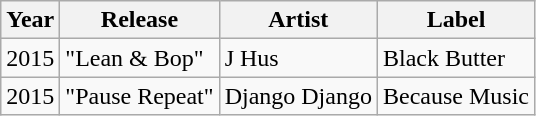<table class="wikitable">
<tr>
<th>Year</th>
<th>Release</th>
<th>Artist</th>
<th>Label</th>
</tr>
<tr>
<td>2015</td>
<td>"Lean & Bop"</td>
<td>J Hus</td>
<td>Black Butter</td>
</tr>
<tr>
<td>2015</td>
<td>"Pause Repeat"</td>
<td>Django Django</td>
<td>Because Music</td>
</tr>
</table>
